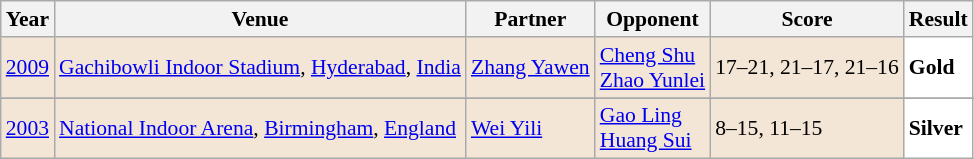<table class="sortable wikitable" style="font-size: 90%;">
<tr>
<th>Year</th>
<th>Venue</th>
<th>Partner</th>
<th>Opponent</th>
<th>Score</th>
<th>Result</th>
</tr>
<tr style="background:#F3E6D7">
<td align="center"><a href='#'>2009</a></td>
<td align="left"><a href='#'>Gachibowli Indoor Stadium</a>, <a href='#'>Hyderabad</a>, <a href='#'>India</a></td>
<td align="left"> <a href='#'>Zhang Yawen</a></td>
<td align="left"> <a href='#'>Cheng Shu</a> <br>  <a href='#'>Zhao Yunlei</a></td>
<td align="left">17–21, 21–17, 21–16</td>
<td style="text-align:left; background:white"> <strong>Gold</strong></td>
</tr>
<tr>
</tr>
<tr style="background:#F3E6D7">
<td align="center"><a href='#'>2003</a></td>
<td align="left"><a href='#'>National Indoor Arena</a>, <a href='#'>Birmingham</a>, <a href='#'>England</a></td>
<td align="left"> <a href='#'>Wei Yili</a></td>
<td align="left"> <a href='#'>Gao Ling</a> <br>  <a href='#'>Huang Sui</a></td>
<td align="left">8–15, 11–15</td>
<td style="text-align:left; background:white"> <strong>Silver</strong></td>
</tr>
</table>
